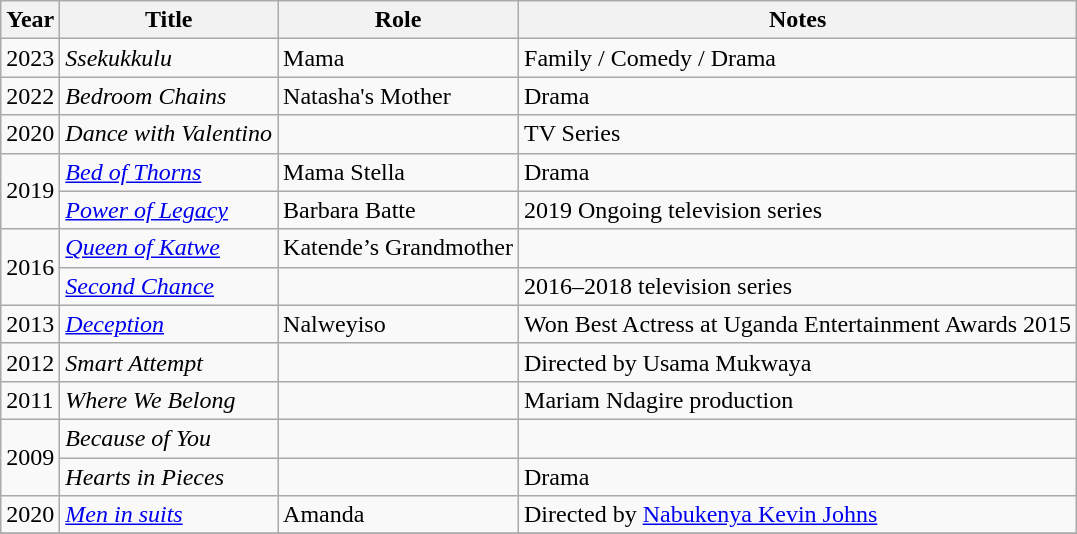<table class="wikitable sortable">
<tr>
<th>Year</th>
<th>Title</th>
<th>Role</th>
<th class="unsortable">Notes</th>
</tr>
<tr>
<td>2023</td>
<td><em>Ssekukkulu</em></td>
<td>Mama</td>
<td>Family / Comedy / Drama</td>
</tr>
<tr>
<td>2022</td>
<td><em>Bedroom Chains</em></td>
<td>Natasha's Mother</td>
<td>Drama</td>
</tr>
<tr>
<td>2020</td>
<td><em>Dance with Valentino</em></td>
<td></td>
<td>TV Series</td>
</tr>
<tr>
<td rowspan="2">2019</td>
<td><em><a href='#'>Bed of Thorns</a></em></td>
<td>Mama Stella</td>
<td>Drama</td>
</tr>
<tr>
<td><em><a href='#'>Power of Legacy</a></em></td>
<td>Barbara Batte</td>
<td>2019 Ongoing television series</td>
</tr>
<tr>
<td rowspan="2">2016</td>
<td><em><a href='#'>Queen of Katwe</a></em></td>
<td>Katende’s Grandmother</td>
<td></td>
</tr>
<tr>
<td><em><a href='#'>Second Chance</a></em></td>
<td></td>
<td>2016–2018 television series</td>
</tr>
<tr>
<td>2013</td>
<td><em><a href='#'>Deception</a></em></td>
<td>Nalweyiso</td>
<td>Won Best Actress at Uganda Entertainment Awards 2015</td>
</tr>
<tr>
<td>2012</td>
<td><em>Smart Attempt</em></td>
<td></td>
<td>Directed by Usama Mukwaya</td>
</tr>
<tr>
<td>2011</td>
<td><em>Where We Belong</em></td>
<td></td>
<td>Mariam Ndagire production</td>
</tr>
<tr>
<td rowspan="2">2009</td>
<td><em>Because of You</em></td>
<td></td>
<td></td>
</tr>
<tr>
<td><em>Hearts in Pieces</em></td>
<td></td>
<td>Drama</td>
</tr>
<tr>
<td>2020</td>
<td><em> <a href='#'>Men in suits</a> </em></td>
<td>Amanda</td>
<td>Directed by <a href='#'>Nabukenya Kevin Johns</a></td>
</tr>
<tr>
</tr>
</table>
